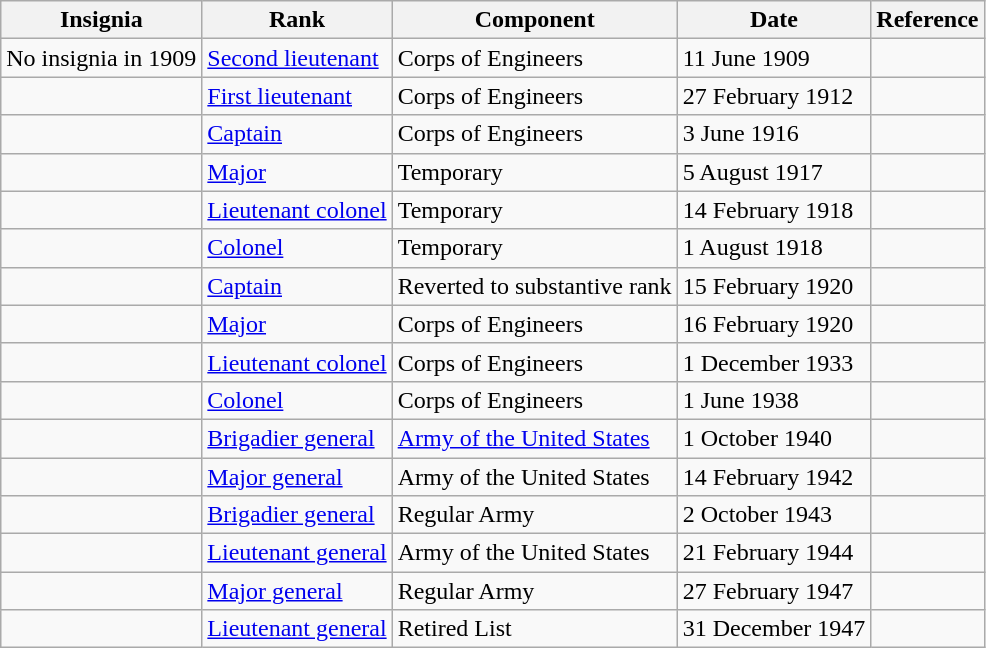<table class="wikitable">
<tr>
<th>Insignia</th>
<th>Rank</th>
<th>Component</th>
<th>Date</th>
<th>Reference</th>
</tr>
<tr>
<td> No insignia in 1909</td>
<td><a href='#'>Second lieutenant</a></td>
<td>Corps of Engineers</td>
<td>11 June 1909</td>
<td></td>
</tr>
<tr>
<td></td>
<td><a href='#'>First lieutenant</a></td>
<td>Corps of Engineers</td>
<td>27 February 1912</td>
<td></td>
</tr>
<tr>
<td></td>
<td><a href='#'>Captain</a></td>
<td>Corps of Engineers</td>
<td>3 June 1916</td>
<td></td>
</tr>
<tr>
<td></td>
<td><a href='#'>Major</a></td>
<td>Temporary</td>
<td>5 August 1917</td>
<td></td>
</tr>
<tr>
<td></td>
<td><a href='#'>Lieutenant colonel</a></td>
<td>Temporary</td>
<td>14 February 1918</td>
<td></td>
</tr>
<tr>
<td></td>
<td><a href='#'>Colonel</a></td>
<td>Temporary</td>
<td>1 August 1918</td>
<td></td>
</tr>
<tr>
<td></td>
<td><a href='#'>Captain</a></td>
<td>Reverted to substantive rank</td>
<td>15 February 1920</td>
<td></td>
</tr>
<tr>
<td></td>
<td><a href='#'>Major</a></td>
<td>Corps of Engineers</td>
<td>16 February 1920</td>
<td></td>
</tr>
<tr>
<td></td>
<td><a href='#'>Lieutenant colonel</a></td>
<td>Corps of Engineers</td>
<td>1 December 1933</td>
<td></td>
</tr>
<tr>
<td></td>
<td><a href='#'>Colonel</a></td>
<td>Corps of Engineers</td>
<td>1 June 1938</td>
<td><br></td>
</tr>
<tr>
<td></td>
<td><a href='#'>Brigadier general</a></td>
<td><a href='#'>Army of the United States</a></td>
<td>1 October 1940</td>
<td></td>
</tr>
<tr>
<td></td>
<td><a href='#'>Major general</a></td>
<td>Army of the United States</td>
<td>14 February 1942</td>
<td></td>
</tr>
<tr>
<td></td>
<td><a href='#'>Brigadier general</a></td>
<td>Regular Army</td>
<td>2 October 1943</td>
<td></td>
</tr>
<tr>
<td></td>
<td><a href='#'>Lieutenant general</a></td>
<td>Army of the United States</td>
<td>21 February 1944</td>
<td></td>
</tr>
<tr>
<td></td>
<td><a href='#'>Major general</a></td>
<td>Regular Army</td>
<td>27 February 1947</td>
<td></td>
</tr>
<tr>
<td></td>
<td><a href='#'>Lieutenant general</a></td>
<td>Retired List</td>
<td>31 December 1947</td>
<td></td>
</tr>
</table>
